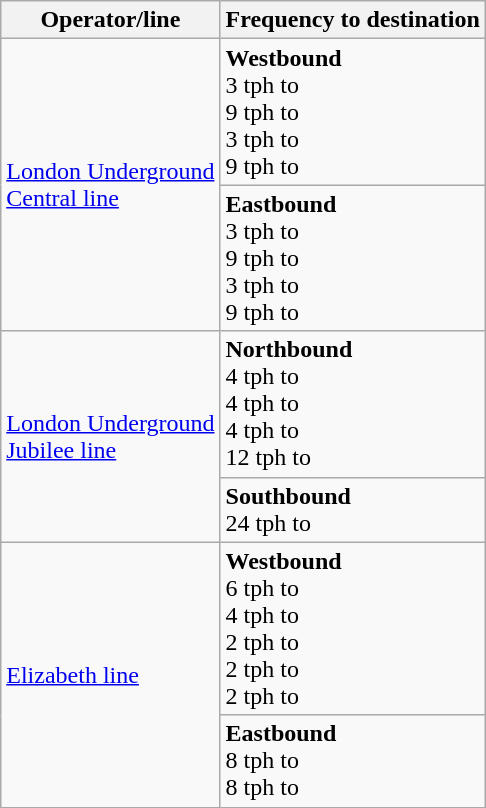<table class="wikitable">
<tr>
<th>Operator/line</th>
<th>Frequency to destination</th>
</tr>
<tr>
<td rowspan=2><a href='#'>London Underground</a> <br> <a href='#'>Central line</a></td>
<td><strong>Westbound</strong> <br> 3 tph to  <br> 9 tph to  <br> 3 tph to  <br> 9 tph to </td>
</tr>
<tr>
<td><strong>Eastbound</strong> <br> 3 tph to  <br> 9 tph to  <br> 3 tph to  <br> 9 tph to </td>
</tr>
<tr>
<td rowspan=2><a href='#'>London Underground</a> <br> <a href='#'>Jubilee line</a></td>
<td><strong>Northbound</strong> <br> 4 tph to  <br> 4 tph to  <br> 4 tph to  <br> 12 tph to </td>
</tr>
<tr>
<td><strong>Southbound</strong> <br> 24 tph to </td>
</tr>
<tr>
<td rowspan=2><a href='#'>Elizabeth line</a></td>
<td><strong>Westbound</strong> <br> 6 tph to  <br> 4 tph to  <br> 2 tph to  <br> 2 tph to  <br> 2 tph to </td>
</tr>
<tr>
<td><strong>Eastbound</strong> <br> 8 tph to  <br> 8 tph to </td>
</tr>
</table>
